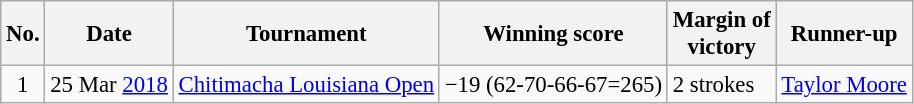<table class="wikitable" style="font-size:95%;">
<tr>
<th>No.</th>
<th>Date</th>
<th>Tournament</th>
<th>Winning score</th>
<th>Margin of<br>victory</th>
<th>Runner-up</th>
</tr>
<tr>
<td align=center>1</td>
<td align=right>25 Mar <a href='#'>2018</a></td>
<td><a href='#'>Chitimacha Louisiana Open</a></td>
<td>−19 (62-70-66-67=265)</td>
<td>2 strokes</td>
<td> <a href='#'>Taylor Moore</a></td>
</tr>
</table>
